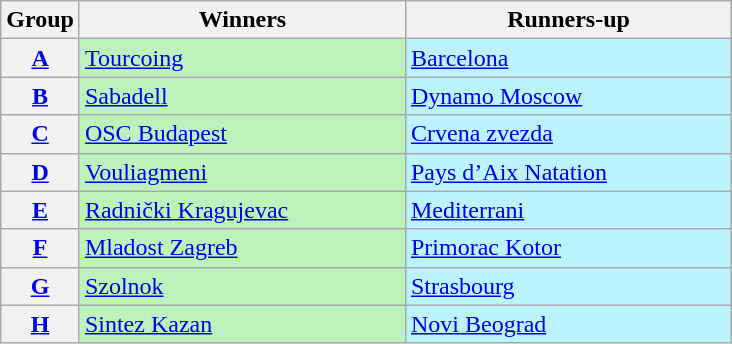<table class="wikitable">
<tr>
<th>Group</th>
<th width=210>Winners</th>
<th width=210>Runners-up</th>
</tr>
<tr>
<th><a href='#'>A</a></th>
<td bgcolor=#BBF3BB> <a href='#'>Tourcoing</a></td>
<td bgcolor=#BBF3FF> <a href='#'>Barcelona</a></td>
</tr>
<tr>
<th><a href='#'>B</a></th>
<td bgcolor=#BBF3BB> <a href='#'>Sabadell</a></td>
<td bgcolor=#BBF3FF> <a href='#'>Dynamo Moscow</a></td>
</tr>
<tr>
<th><a href='#'>C</a></th>
<td bgcolor=#BBF3BB> <a href='#'>OSC Budapest</a></td>
<td bgcolor=#BBF3FF> <a href='#'>Crvena zvezda</a></td>
</tr>
<tr>
<th><a href='#'>D</a></th>
<td bgcolor=#BBF3BB> <a href='#'>Vouliagmeni</a></td>
<td bgcolor=#BBF3FF> <a href='#'>Pays d’Aix Natation</a></td>
</tr>
<tr>
<th><a href='#'>E</a></th>
<td bgcolor=#BBF3BB> <a href='#'>Radnički Kragujevac</a></td>
<td bgcolor=#BBF3FF> <a href='#'>Mediterrani</a></td>
</tr>
<tr>
<th><a href='#'>F</a></th>
<td bgcolor=#BBF3BB> <a href='#'>Mladost Zagreb</a></td>
<td bgcolor=#BBF3FF> <a href='#'>Primorac Kotor</a></td>
</tr>
<tr>
<th><a href='#'>G</a></th>
<td bgcolor=#BBF3BB> <a href='#'>Szolnok</a></td>
<td bgcolor=#BBF3FF> <a href='#'>Strasbourg</a></td>
</tr>
<tr>
<th><a href='#'>H</a></th>
<td bgcolor=#BBF3BB> <a href='#'>Sintez Kazan</a></td>
<td bgcolor=#BBF3FF> <a href='#'>Novi Beograd</a></td>
</tr>
</table>
